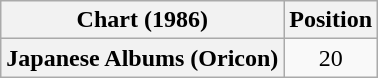<table class="wikitable plainrowheaders" style="text-align:center;">
<tr>
<th scope="col">Chart (1986)</th>
<th scope="col">Position</th>
</tr>
<tr>
<th scope="row">Japanese Albums (Oricon)</th>
<td>20</td>
</tr>
</table>
